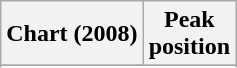<table class="wikitable sortable plainrowheaders" style="text-align:center">
<tr>
<th scope="col">Chart (2008)</th>
<th scope="col">Peak<br> position</th>
</tr>
<tr>
</tr>
<tr>
</tr>
<tr>
</tr>
<tr>
</tr>
</table>
